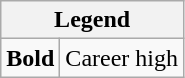<table class="wikitable mw-collapsible mw-collapsed">
<tr>
<th colspan="2">Legend</th>
</tr>
<tr>
<td><strong>Bold</strong></td>
<td>Career high</td>
</tr>
</table>
